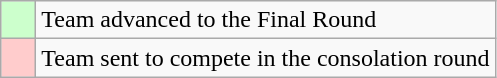<table class="wikitable">
<tr>
<td style="background: #ccffcc;">    </td>
<td>Team advanced to the Final Round</td>
</tr>
<tr>
<td style="background: #ffcccc;">    </td>
<td>Team sent to compete in the consolation round</td>
</tr>
</table>
